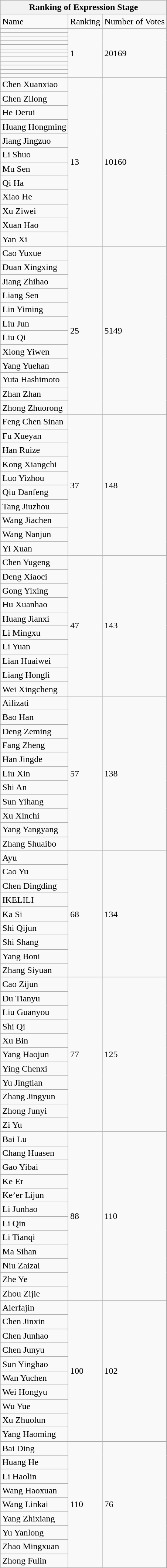<table class="wikitable mw-collapsible mw-collapsed">
<tr>
<th colspan="3">Ranking of Expression Stage</th>
</tr>
<tr>
<td>Name</td>
<td>Ranking</td>
<td>Number of Votes</td>
</tr>
<tr>
<td></td>
<td rowspan="12">1</td>
<td rowspan="12">20169</td>
</tr>
<tr>
<td></td>
</tr>
<tr>
<td></td>
</tr>
<tr>
<td></td>
</tr>
<tr>
<td></td>
</tr>
<tr>
<td></td>
</tr>
<tr>
<td></td>
</tr>
<tr>
<td></td>
</tr>
<tr>
<td></td>
</tr>
<tr>
<td></td>
</tr>
<tr>
<td></td>
</tr>
<tr>
<td></td>
</tr>
<tr>
<td>Chen Xuanxiao</td>
<td rowspan="12">13</td>
<td rowspan="12">10160</td>
</tr>
<tr>
<td>Chen Zilong</td>
</tr>
<tr>
<td>He Derui</td>
</tr>
<tr>
<td>Huang Hongming</td>
</tr>
<tr>
<td>Jiang Jingzuo</td>
</tr>
<tr>
<td>Li Shuo</td>
</tr>
<tr>
<td>Mu Sen</td>
</tr>
<tr>
<td>Qi Ha</td>
</tr>
<tr>
<td>Xiao He</td>
</tr>
<tr>
<td>Xu Ziwei</td>
</tr>
<tr>
<td>Xuan Hao</td>
</tr>
<tr>
<td>Yan Xi</td>
</tr>
<tr>
<td>Cao Yuxue</td>
<td rowspan="12">25</td>
<td rowspan="12">5149</td>
</tr>
<tr>
<td>Duan Xingxing</td>
</tr>
<tr>
<td>Jiang Zhihao</td>
</tr>
<tr>
<td>Liang Sen</td>
</tr>
<tr>
<td>Lin Yiming</td>
</tr>
<tr>
<td>Liu Jun</td>
</tr>
<tr>
<td>Liu Qi</td>
</tr>
<tr>
<td>Xiong Yiwen</td>
</tr>
<tr>
<td>Yang Yuehan</td>
</tr>
<tr>
<td>Yuta Hashimoto</td>
</tr>
<tr>
<td>Zhan Zhan</td>
</tr>
<tr>
<td>Zhong Zhuorong</td>
</tr>
<tr>
<td>Feng Chen Sinan</td>
<td rowspan="10">37</td>
<td rowspan="10">148</td>
</tr>
<tr>
<td>Fu Xueyan</td>
</tr>
<tr>
<td>Han Ruize</td>
</tr>
<tr>
<td>Kong Xiangchi</td>
</tr>
<tr>
<td>Luo Yizhou</td>
</tr>
<tr>
<td>Qiu Danfeng</td>
</tr>
<tr>
<td>Tang Jiuzhou</td>
</tr>
<tr>
<td>Wang Jiachen</td>
</tr>
<tr>
<td>Wang Nanjun</td>
</tr>
<tr>
<td>Yi Xuan</td>
</tr>
<tr>
<td>Chen Yugeng</td>
<td rowspan="10">47</td>
<td rowspan="10">143</td>
</tr>
<tr>
<td>Deng Xiaoci</td>
</tr>
<tr>
<td>Gong Yixing</td>
</tr>
<tr>
<td>Hu Xuanhao</td>
</tr>
<tr>
<td>Huang Jianxi</td>
</tr>
<tr>
<td>Li Mingxu</td>
</tr>
<tr>
<td>Li Yuan</td>
</tr>
<tr>
<td>Lian Huaiwei</td>
</tr>
<tr>
<td>Liang Hongli</td>
</tr>
<tr>
<td>Wei Xingcheng</td>
</tr>
<tr>
<td>Ailizati</td>
<td rowspan="11">57</td>
<td rowspan="11">138</td>
</tr>
<tr>
<td>Bao Han</td>
</tr>
<tr>
<td>Deng Zeming</td>
</tr>
<tr>
<td>Fang Zheng</td>
</tr>
<tr>
<td>Han Jingde</td>
</tr>
<tr>
<td>Liu Xin</td>
</tr>
<tr>
<td>Shi An</td>
</tr>
<tr>
<td>Sun Yihang</td>
</tr>
<tr>
<td>Xu Xinchi</td>
</tr>
<tr>
<td>Yang Yangyang</td>
</tr>
<tr>
<td>Zhang Shuaibo</td>
</tr>
<tr>
<td>Ayu</td>
<td rowspan="9">68</td>
<td rowspan="9">134</td>
</tr>
<tr>
<td>Cao Yu</td>
</tr>
<tr>
<td>Chen Dingding</td>
</tr>
<tr>
<td>IKELILI</td>
</tr>
<tr>
<td>Ka Si</td>
</tr>
<tr>
<td>Shi Qijun</td>
</tr>
<tr>
<td>Shi Shang</td>
</tr>
<tr>
<td>Yang Boni</td>
</tr>
<tr>
<td>Zhang Siyuan</td>
</tr>
<tr>
<td>Cao Zijun</td>
<td rowspan="11">77</td>
<td rowspan="11">125</td>
</tr>
<tr>
<td>Du Tianyu</td>
</tr>
<tr>
<td>Liu Guanyou</td>
</tr>
<tr>
<td>Shi Qi</td>
</tr>
<tr>
<td>Xu Bin</td>
</tr>
<tr>
<td>Yang Haojun</td>
</tr>
<tr>
<td>Ying Chenxi</td>
</tr>
<tr>
<td>Yu Jingtian</td>
</tr>
<tr>
<td>Zhang Jingyun</td>
</tr>
<tr>
<td>Zhong Junyi</td>
</tr>
<tr>
<td>Zi Yu</td>
</tr>
<tr>
<td>Bai Lu</td>
<td rowspan="12">88</td>
<td rowspan="12">110</td>
</tr>
<tr>
<td>Chang Huasen</td>
</tr>
<tr>
<td>Gao Yibai</td>
</tr>
<tr>
<td>Ke Er</td>
</tr>
<tr>
<td>Ke’er Lijun</td>
</tr>
<tr>
<td>Li Junhao</td>
</tr>
<tr>
<td>Li Qin</td>
</tr>
<tr>
<td>Li Tianqi</td>
</tr>
<tr>
<td>Ma Sihan</td>
</tr>
<tr>
<td>Niu Zaizai</td>
</tr>
<tr>
<td>Zhe Ye</td>
</tr>
<tr>
<td>Zhou Zijie</td>
</tr>
<tr>
<td>Aierfajin</td>
<td rowspan="10">100</td>
<td rowspan="10">102</td>
</tr>
<tr>
<td>Chen Jinxin</td>
</tr>
<tr>
<td>Chen Junhao</td>
</tr>
<tr>
<td>Chen Junyu</td>
</tr>
<tr>
<td>Sun Yinghao</td>
</tr>
<tr>
<td>Wan Yuchen</td>
</tr>
<tr>
<td>Wei Hongyu</td>
</tr>
<tr>
<td>Wu Yue</td>
</tr>
<tr>
<td>Xu Zhuolun</td>
</tr>
<tr>
<td>Yang Haoming</td>
</tr>
<tr>
<td>Bai Ding</td>
<td rowspan="9">110</td>
<td rowspan="9">76</td>
</tr>
<tr>
<td>Huang He</td>
</tr>
<tr>
<td>Li Haolin</td>
</tr>
<tr>
<td>Wang Haoxuan</td>
</tr>
<tr>
<td>Wang Linkai</td>
</tr>
<tr>
<td>Yang Zhixiang</td>
</tr>
<tr>
<td>Yu Yanlong</td>
</tr>
<tr>
<td>Zhao Mingxuan</td>
</tr>
<tr>
<td>Zhong Fulin</td>
</tr>
</table>
